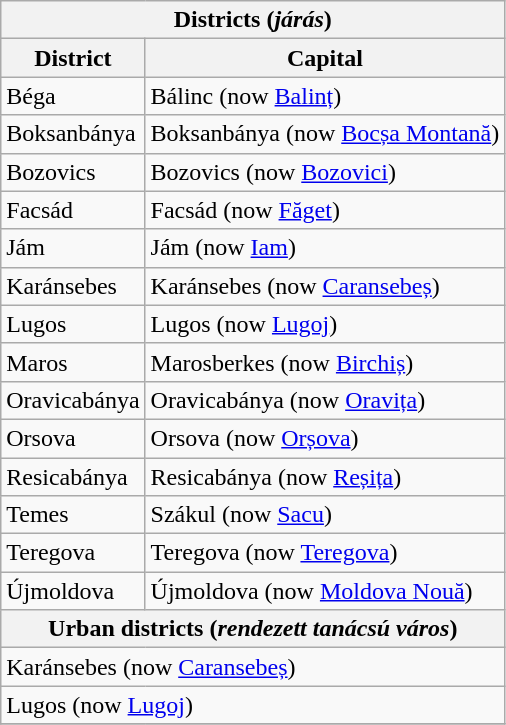<table class="wikitable">
<tr>
<th colspan=2>Districts (<em>járás</em>)</th>
</tr>
<tr>
<th>District</th>
<th>Capital</th>
</tr>
<tr>
<td> Béga</td>
<td>Bálinc (now <a href='#'>Balinț</a>)</td>
</tr>
<tr>
<td> Boksanbánya</td>
<td>Boksanbánya (now <a href='#'>Bocșa Montană</a>)</td>
</tr>
<tr>
<td> Bozovics</td>
<td>Bozovics (now <a href='#'>Bozovici</a>)</td>
</tr>
<tr>
<td> Facsád</td>
<td>Facsád (now <a href='#'>Făget</a>)</td>
</tr>
<tr>
<td> Jám</td>
<td>Jám (now <a href='#'>Iam</a>)</td>
</tr>
<tr>
<td> Karánsebes</td>
<td>Karánsebes (now <a href='#'>Caransebeș</a>)</td>
</tr>
<tr>
<td> Lugos</td>
<td>Lugos (now <a href='#'>Lugoj</a>)</td>
</tr>
<tr>
<td> Maros</td>
<td>Marosberkes (now <a href='#'>Birchiș</a>)</td>
</tr>
<tr>
<td> Oravicabánya</td>
<td>Oravicabánya (now <a href='#'>Oravița</a>)</td>
</tr>
<tr>
<td> Orsova</td>
<td>Orsova (now <a href='#'>Orșova</a>)</td>
</tr>
<tr>
<td> Resicabánya</td>
<td>Resicabánya (now <a href='#'>Reșița</a>)</td>
</tr>
<tr>
<td> Temes</td>
<td>Szákul (now <a href='#'>Sacu</a>)</td>
</tr>
<tr>
<td> Teregova</td>
<td>Teregova (now <a href='#'>Teregova</a>)</td>
</tr>
<tr>
<td> Újmoldova</td>
<td>Újmoldova (now <a href='#'>Moldova Nouă</a>)</td>
</tr>
<tr>
<th colspan=2>Urban districts (<em>rendezett tanácsú város</em>)</th>
</tr>
<tr>
<td colspan=2>Karánsebes (now <a href='#'>Caransebeș</a>)</td>
</tr>
<tr>
<td colspan=2>Lugos (now <a href='#'>Lugoj</a>)</td>
</tr>
<tr>
</tr>
</table>
